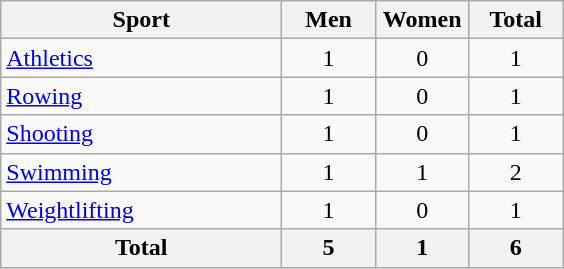<table class="wikitable sortable" style="text-align:center;">
<tr>
<th width=180>Sport</th>
<th width=55>Men</th>
<th width=55>Women</th>
<th width=55>Total</th>
</tr>
<tr>
<td align=left><a href='#'>Athletics</a></td>
<td>1</td>
<td>0</td>
<td>1</td>
</tr>
<tr>
<td align=left><a href='#'>Rowing</a></td>
<td>1</td>
<td>0</td>
<td>1</td>
</tr>
<tr>
<td align=left><a href='#'>Shooting</a></td>
<td>1</td>
<td>0</td>
<td>1</td>
</tr>
<tr>
<td align=left><a href='#'>Swimming</a></td>
<td>1</td>
<td>1</td>
<td>2</td>
</tr>
<tr>
<td align=left><a href='#'>Weightlifting</a></td>
<td>1</td>
<td>0</td>
<td>1</td>
</tr>
<tr>
<th>Total</th>
<th>5</th>
<th>1</th>
<th>6</th>
</tr>
</table>
